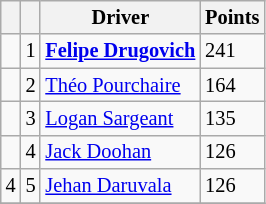<table class="wikitable" style="font-size: 85%;">
<tr>
<th></th>
<th></th>
<th>Driver</th>
<th>Points</th>
</tr>
<tr>
<td align="left"></td>
<td align="center">1</td>
<td> <strong><a href='#'>Felipe Drugovich</a></strong></td>
<td>241</td>
</tr>
<tr>
<td align="left"></td>
<td align="center">2</td>
<td> <a href='#'>Théo Pourchaire</a></td>
<td>164</td>
</tr>
<tr>
<td align="left"></td>
<td align="center">3</td>
<td> <a href='#'>Logan Sargeant</a></td>
<td>135</td>
</tr>
<tr>
<td align="left"></td>
<td align="center">4</td>
<td> <a href='#'>Jack Doohan</a></td>
<td>126</td>
</tr>
<tr>
<td align="left"> 4</td>
<td align="center">5</td>
<td> <a href='#'>Jehan Daruvala</a></td>
<td>126</td>
</tr>
<tr>
</tr>
</table>
